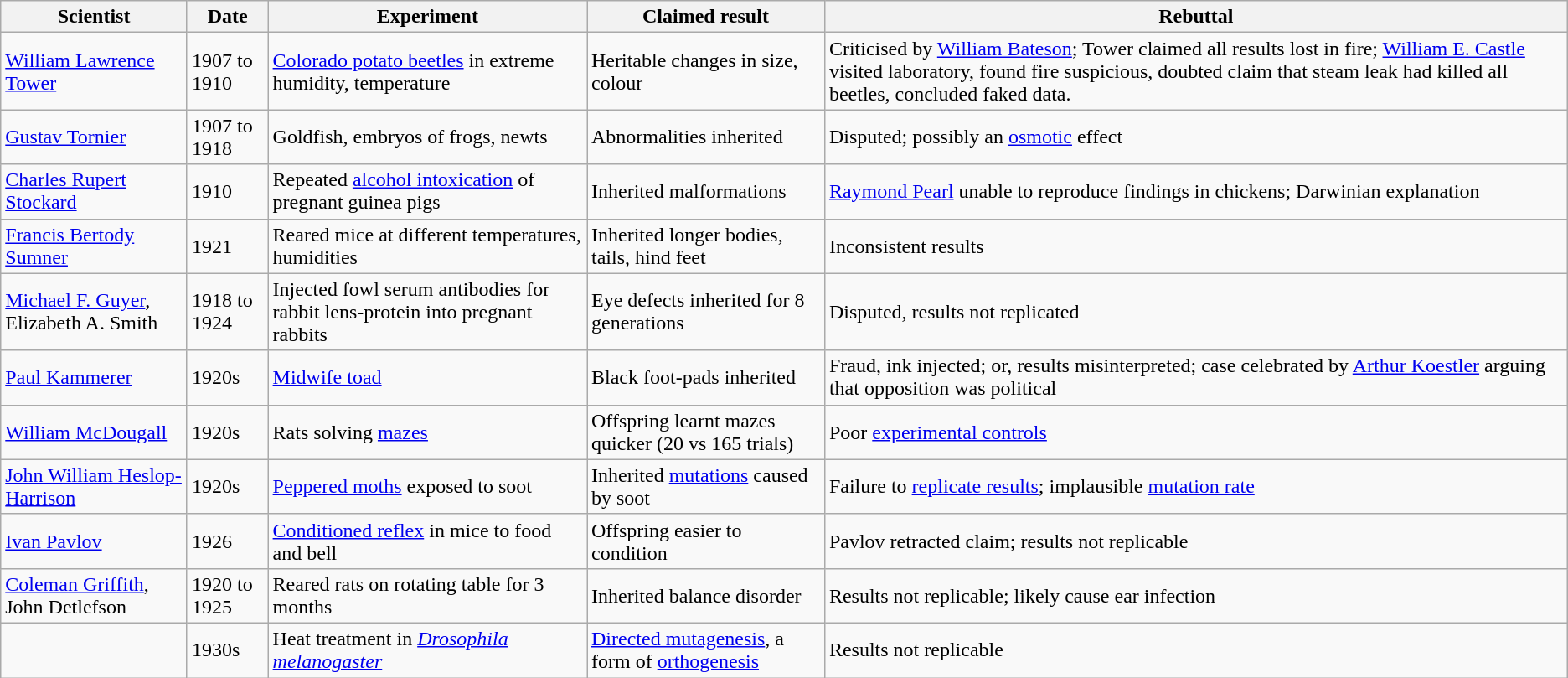<table class="wikitable">
<tr>
<th>Scientist</th>
<th>Date</th>
<th>Experiment</th>
<th>Claimed result</th>
<th>Rebuttal</th>
</tr>
<tr>
<td><a href='#'>William Lawrence Tower</a></td>
<td>1907 to 1910</td>
<td><a href='#'>Colorado potato beetles</a> in extreme humidity, temperature</td>
<td>Heritable changes in size, colour</td>
<td>Criticised by <a href='#'>William Bateson</a>; Tower claimed all results lost in fire; <a href='#'>William E. Castle</a> visited laboratory, found fire suspicious, doubted claim that steam leak had killed all beetles, concluded faked data.</td>
</tr>
<tr>
<td><a href='#'>Gustav Tornier</a></td>
<td>1907 to 1918</td>
<td>Goldfish, embryos of frogs, newts</td>
<td>Abnormalities inherited</td>
<td>Disputed; possibly an <a href='#'>osmotic</a> effect</td>
</tr>
<tr>
<td><a href='#'>Charles Rupert Stockard</a></td>
<td>1910</td>
<td>Repeated <a href='#'>alcohol intoxication</a> of pregnant guinea pigs</td>
<td>Inherited malformations</td>
<td><a href='#'>Raymond Pearl</a> unable to reproduce findings in chickens; Darwinian explanation</td>
</tr>
<tr>
<td><a href='#'>Francis Bertody Sumner</a></td>
<td>1921</td>
<td>Reared mice at different temperatures, humidities</td>
<td>Inherited longer bodies, tails, hind feet</td>
<td>Inconsistent results</td>
</tr>
<tr>
<td><a href='#'>Michael F. Guyer</a>, Elizabeth A. Smith</td>
<td>1918 to 1924</td>
<td>Injected fowl serum antibodies for rabbit lens-protein into pregnant rabbits</td>
<td>Eye defects inherited for 8 generations</td>
<td>Disputed, results not replicated</td>
</tr>
<tr>
<td><a href='#'>Paul Kammerer</a></td>
<td>1920s</td>
<td><a href='#'>Midwife toad</a></td>
<td>Black foot-pads inherited</td>
<td>Fraud, ink injected; or, results misinterpreted; case celebrated by <a href='#'>Arthur Koestler</a> arguing that opposition was political</td>
</tr>
<tr>
<td><a href='#'>William McDougall</a></td>
<td>1920s</td>
<td>Rats solving <a href='#'>mazes</a></td>
<td>Offspring learnt mazes quicker (20 vs 165 trials)</td>
<td>Poor <a href='#'>experimental controls</a></td>
</tr>
<tr>
<td><a href='#'>John William Heslop-Harrison</a></td>
<td>1920s</td>
<td><a href='#'>Peppered moths</a> exposed to soot</td>
<td>Inherited <a href='#'>mutations</a> caused by soot</td>
<td>Failure to <a href='#'>replicate results</a>; implausible <a href='#'>mutation rate</a></td>
</tr>
<tr>
<td><a href='#'>Ivan Pavlov</a></td>
<td>1926</td>
<td><a href='#'>Conditioned reflex</a> in mice to food and bell</td>
<td>Offspring easier to condition</td>
<td>Pavlov retracted claim; results not replicable</td>
</tr>
<tr>
<td><a href='#'>Coleman Griffith</a>, John Detlefson</td>
<td>1920 to 1925</td>
<td>Reared rats on rotating table for 3 months</td>
<td>Inherited balance disorder</td>
<td>Results not replicable; likely cause ear infection</td>
</tr>
<tr>
<td></td>
<td>1930s</td>
<td>Heat treatment in <em><a href='#'>Drosophila melanogaster</a></em></td>
<td><a href='#'>Directed mutagenesis</a>, a form of <a href='#'>orthogenesis</a></td>
<td>Results not replicable</td>
</tr>
</table>
